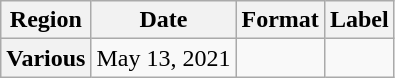<table class="wikitable plainrowheaders">
<tr>
<th scope="col">Region</th>
<th scope="col">Date</th>
<th scope="col">Format</th>
<th scope="col">Label</th>
</tr>
<tr>
<th scope="row">Various</th>
<td>May 13, 2021</td>
<td></td>
<td></td>
</tr>
</table>
